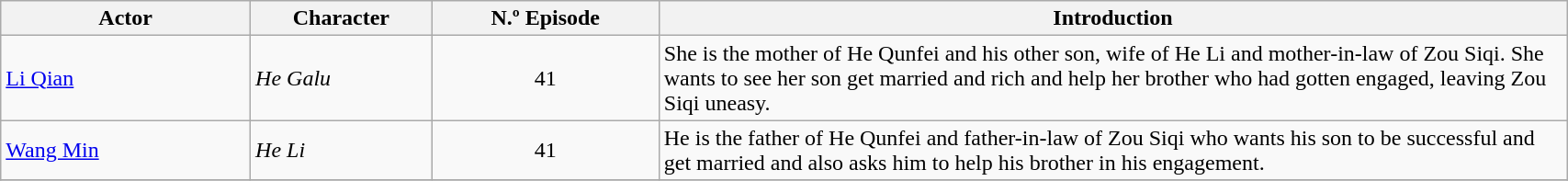<table class="wikitable" width=90%>
<tr>
<th style="background-color: " width="11%">Actor</th>
<th style="background-color: " width="8%">Character</th>
<th style="background: " width="10%">N.º Episode</th>
<th style="background-color: " width="40%">Introduction</th>
</tr>
<tr>
<td><a href='#'>Li Qian</a></td>
<td><em>He Galu</em></td>
<td rowspan="1" align="center">41</td>
<td>She is the mother of He Qunfei and his other son, wife of He Li and mother-in-law of Zou Siqi. She wants to see her son get married and rich and help her brother who had gotten engaged, leaving Zou Siqi uneasy.</td>
</tr>
<tr>
<td><a href='#'>Wang Min</a></td>
<td><em>He Li</em></td>
<td rowspan="1" align="center">41</td>
<td>He is the father of He Qunfei and father-in-law of Zou Siqi who wants his son to be successful and get married and also asks him to help his brother in his engagement.</td>
</tr>
<tr>
</tr>
</table>
